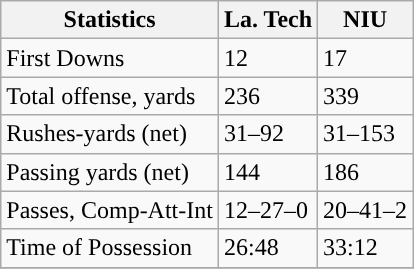<table class="wikitable">
<tr>
<th>Statistics</th>
<th>La. Tech</th>
<th>NIU</th>
</tr>
<tr>
<td>First Downs</td>
<td>12</td>
<td>17</td>
</tr>
<tr>
<td>Total offense, yards</td>
<td>236</td>
<td>339</td>
</tr>
<tr>
<td>Rushes-yards (net)</td>
<td>31–92</td>
<td>31–153</td>
</tr>
<tr>
<td>Passing yards (net)</td>
<td>144</td>
<td>186</td>
</tr>
<tr>
<td>Passes, Comp-Att-Int</td>
<td>12–27–0</td>
<td>20–41–2</td>
</tr>
<tr>
<td>Time of Possession</td>
<td>26:48</td>
<td>33:12</td>
</tr>
<tr>
</tr>
</table>
